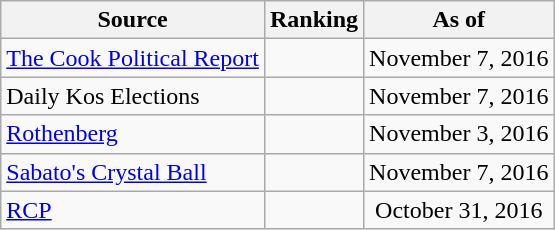<table class="wikitable" style="text-align:center">
<tr>
<th>Source</th>
<th>Ranking</th>
<th>As of</th>
</tr>
<tr>
<td align=left><a href='#'>The Cook Political Report</a></td>
<td></td>
<td>November 7, 2016</td>
</tr>
<tr>
<td align=left>Daily Kos Elections</td>
<td></td>
<td>November 7, 2016</td>
</tr>
<tr>
<td align=left><a href='#'>Rothenberg</a></td>
<td></td>
<td>November 3, 2016</td>
</tr>
<tr>
<td align=left><a href='#'>Sabato's Crystal Ball</a></td>
<td></td>
<td>November 7, 2016</td>
</tr>
<tr>
<td align="left"><a href='#'>RCP</a></td>
<td></td>
<td>October 31, 2016</td>
</tr>
</table>
